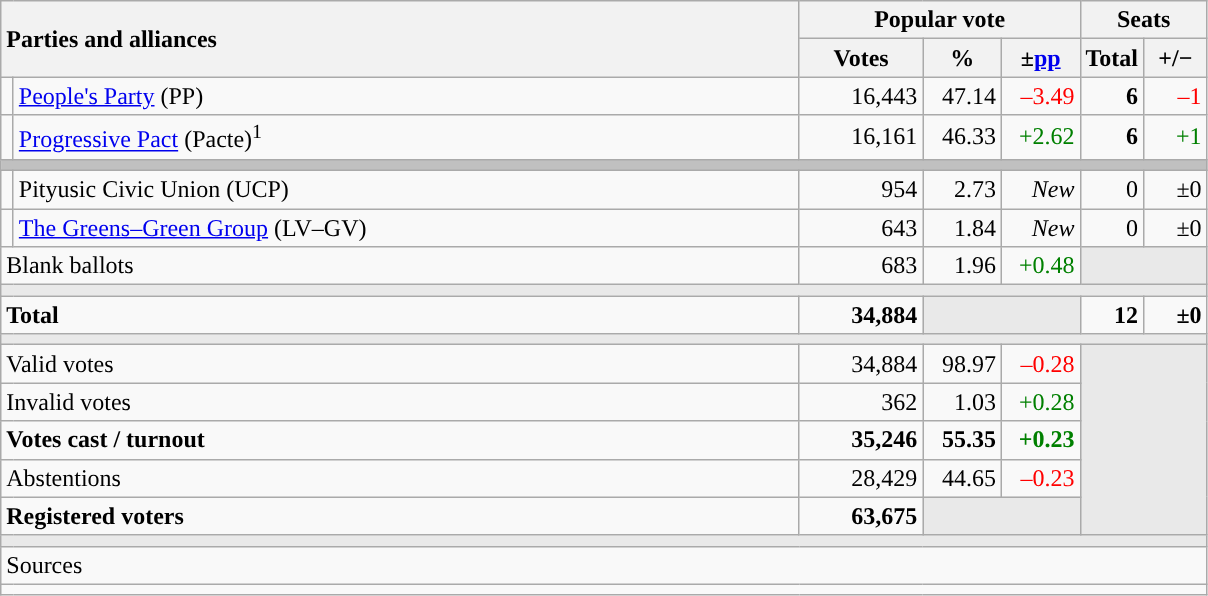<table class="wikitable" style="text-align:right;">
<tr>
<th style="text-align:left;" rowspan="2" colspan="2" width="525">Parties and alliances</th>
<th colspan="3">Popular vote</th>
<th colspan="2">Seats</th>
</tr>
<tr>
<th width="75">Votes</th>
<th width="45">%</th>
<th width="45">±<a href='#'>pp</a></th>
<th width="35">Total</th>
<th width="35">+/−</th>
</tr>
<tr>
<td width="1" style="color:inherit;background:"></td>
<td align="left"><a href='#'>People's Party</a> (PP)</td>
<td>16,443</td>
<td>47.14</td>
<td style="color:red;">–3.49</td>
<td><strong>6</strong></td>
<td style="color:red;">–1</td>
</tr>
<tr>
<td style="color:inherit;background:"></td>
<td align="left"><a href='#'>Progressive Pact</a> (Pacte)<sup>1</sup></td>
<td>16,161</td>
<td>46.33</td>
<td style="color:green;">+2.62</td>
<td><strong>6</strong></td>
<td style="color:green;">+1</td>
</tr>
<tr>
<td colspan="7" bgcolor="#C0C0C0"></td>
</tr>
<tr>
<td style="color:inherit;background:"></td>
<td align="left">Pityusic Civic Union (UCP)</td>
<td>954</td>
<td>2.73</td>
<td><em>New</em></td>
<td>0</td>
<td>±0</td>
</tr>
<tr>
<td style="color:inherit;background:"></td>
<td align="left"><a href='#'>The Greens–Green Group</a> (LV–GV)</td>
<td>643</td>
<td>1.84</td>
<td><em>New</em></td>
<td>0</td>
<td>±0</td>
</tr>
<tr>
<td align="left" colspan="2">Blank ballots</td>
<td>683</td>
<td>1.96</td>
<td style="color:green;">+0.48</td>
<td bgcolor="#E9E9E9" colspan="2"></td>
</tr>
<tr>
<td colspan="7" bgcolor="#E9E9E9"></td>
</tr>
<tr style="font-weight:bold;">
<td align="left" colspan="2">Total</td>
<td>34,884</td>
<td bgcolor="#E9E9E9" colspan="2"></td>
<td>12</td>
<td>±0</td>
</tr>
<tr>
<td colspan="7" bgcolor="#E9E9E9"></td>
</tr>
<tr>
<td align="left" colspan="2">Valid votes</td>
<td>34,884</td>
<td>98.97</td>
<td style="color:red;">–0.28</td>
<td bgcolor="#E9E9E9" colspan="2" rowspan="5"></td>
</tr>
<tr>
<td align="left" colspan="2">Invalid votes</td>
<td>362</td>
<td>1.03</td>
<td style="color:green;">+0.28</td>
</tr>
<tr style="font-weight:bold;">
<td align="left" colspan="2">Votes cast / turnout</td>
<td>35,246</td>
<td>55.35</td>
<td style="color:green;">+0.23</td>
</tr>
<tr>
<td align="left" colspan="2">Abstentions</td>
<td>28,429</td>
<td>44.65</td>
<td style="color:red;">–0.23</td>
</tr>
<tr style="font-weight:bold;">
<td align="left" colspan="2">Registered voters</td>
<td>63,675</td>
<td bgcolor="#E9E9E9" colspan="2"></td>
</tr>
<tr>
<td colspan="7" bgcolor="#E9E9E9"></td>
</tr>
<tr>
<td align="left" colspan="7">Sources</td>
</tr>
<tr>
<td colspan="7" style="text-align:left; max-width:790px;"></td>
</tr>
</table>
